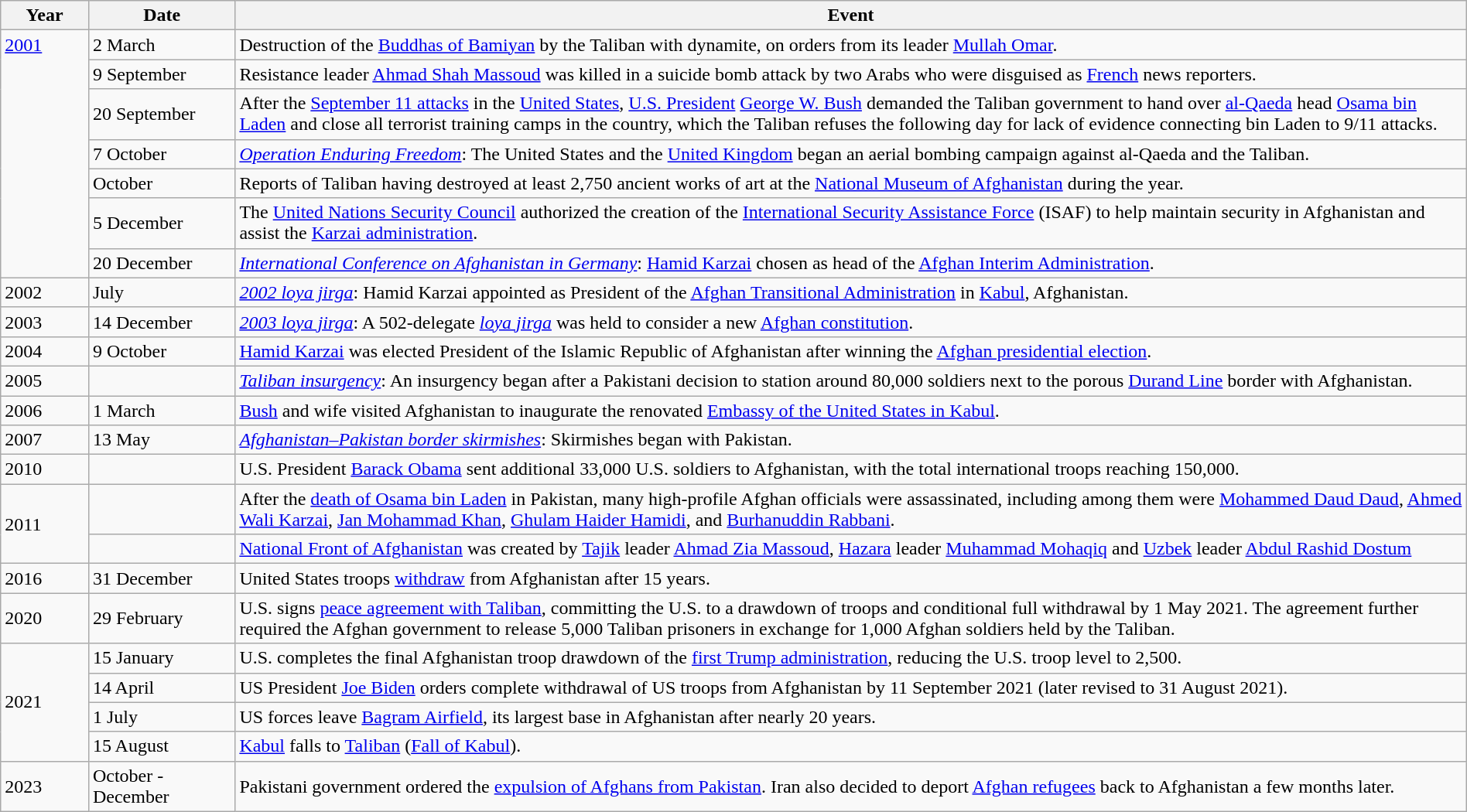<table class="wikitable" width="100%">
<tr>
<th style="width:6%">Year</th>
<th style="width:10%">Date</th>
<th>Event</th>
</tr>
<tr>
<td rowspan="7" valign="top"><a href='#'>2001</a></td>
<td>2 March</td>
<td>Destruction of the <a href='#'>Buddhas of Bamiyan</a> by the Taliban with dynamite, on orders from its leader <a href='#'>Mullah Omar</a>.</td>
</tr>
<tr>
<td>9 September</td>
<td>Resistance leader <a href='#'>Ahmad Shah Massoud</a> was killed in a suicide bomb attack by two Arabs who were disguised as <a href='#'>French</a> news reporters.</td>
</tr>
<tr>
<td>20 September</td>
<td>After the <a href='#'>September 11 attacks</a> in the <a href='#'>United States</a>, <a href='#'>U.S. President</a> <a href='#'>George W. Bush</a> demanded the Taliban government to hand over <a href='#'>al-Qaeda</a> head <a href='#'>Osama bin Laden</a> and close all terrorist training camps in the country, which the Taliban refuses the following day for lack of evidence connecting bin Laden to 9/11 attacks.</td>
</tr>
<tr>
<td>7 October</td>
<td><em><a href='#'>Operation Enduring Freedom</a></em>: The United States and the <a href='#'>United Kingdom</a> began an aerial bombing campaign against al-Qaeda and the Taliban.</td>
</tr>
<tr>
<td>October</td>
<td>Reports of Taliban having destroyed at least 2,750 ancient works of art at the <a href='#'>National Museum of Afghanistan</a> during the year.</td>
</tr>
<tr>
<td>5 December</td>
<td>The <a href='#'>United Nations Security Council</a> authorized the creation of the <a href='#'>International Security Assistance Force</a> (ISAF) to help maintain security in Afghanistan and assist the <a href='#'>Karzai administration</a>.</td>
</tr>
<tr>
<td>20 December</td>
<td><em><a href='#'>International Conference on Afghanistan in Germany</a></em>: <a href='#'>Hamid Karzai</a> chosen as head of the <a href='#'>Afghan Interim Administration</a>.</td>
</tr>
<tr>
<td>2002</td>
<td>July</td>
<td><em><a href='#'>2002 loya jirga</a></em>: Hamid Karzai appointed as President of the <a href='#'>Afghan Transitional Administration</a> in <a href='#'>Kabul</a>, Afghanistan.</td>
</tr>
<tr>
<td>2003</td>
<td>14 December</td>
<td><em><a href='#'>2003 loya jirga</a></em>: A 502-delegate <em><a href='#'>loya jirga</a></em> was held to consider a new <a href='#'>Afghan constitution</a>.</td>
</tr>
<tr>
<td>2004</td>
<td>9 October</td>
<td><a href='#'>Hamid Karzai</a> was elected President of the Islamic Republic of Afghanistan after winning the <a href='#'>Afghan presidential election</a>.</td>
</tr>
<tr>
<td>2005</td>
<td></td>
<td><em><a href='#'>Taliban insurgency</a></em>: An insurgency began after a Pakistani decision to station around 80,000 soldiers next to the porous <a href='#'>Durand Line</a> border with Afghanistan.</td>
</tr>
<tr>
<td>2006</td>
<td>1 March</td>
<td><a href='#'>Bush</a> and wife visited Afghanistan to inaugurate the renovated <a href='#'>Embassy of the United States in Kabul</a>.</td>
</tr>
<tr>
<td>2007</td>
<td>13 May</td>
<td><em><a href='#'>Afghanistan–Pakistan border skirmishes</a></em>: Skirmishes began with Pakistan.</td>
</tr>
<tr>
<td>2010</td>
<td></td>
<td>U.S. President <a href='#'>Barack Obama</a> sent additional 33,000 U.S. soldiers to Afghanistan, with the total international troops reaching 150,000.</td>
</tr>
<tr>
<td rowspan="2">2011</td>
<td></td>
<td>After the <a href='#'>death of Osama bin Laden</a> in Pakistan, many high-profile Afghan officials were assassinated, including among them were <a href='#'>Mohammed Daud Daud</a>, <a href='#'>Ahmed Wali Karzai</a>, <a href='#'>Jan Mohammad Khan</a>, <a href='#'>Ghulam Haider Hamidi</a>, and <a href='#'>Burhanuddin Rabbani</a>.</td>
</tr>
<tr>
<td></td>
<td><a href='#'>National Front of Afghanistan</a> was created by <a href='#'>Tajik</a> leader <a href='#'>Ahmad Zia Massoud</a>, <a href='#'>Hazara</a> leader <a href='#'>Muhammad Mohaqiq</a> and <a href='#'>Uzbek</a> leader <a href='#'>Abdul Rashid Dostum</a></td>
</tr>
<tr>
<td>2016</td>
<td>31 December</td>
<td>United States troops <a href='#'>withdraw</a> from Afghanistan after 15 years.</td>
</tr>
<tr>
<td>2020</td>
<td>29 February</td>
<td>U.S. signs <a href='#'>peace agreement with Taliban</a>, committing the U.S. to a drawdown of troops and conditional full withdrawal by 1 May 2021. The agreement further required the Afghan government to release 5,000 Taliban prisoners in exchange for 1,000 Afghan soldiers held by the Taliban.</td>
</tr>
<tr>
<td rowspan="4">2021</td>
<td>15 January</td>
<td>U.S. completes the final Afghanistan troop drawdown of the <a href='#'>first Trump administration</a>, reducing the U.S. troop level to 2,500.</td>
</tr>
<tr>
<td>14 April</td>
<td>US President <a href='#'>Joe Biden</a> orders complete withdrawal of US troops from Afghanistan by 11 September 2021 (later revised to 31 August 2021).</td>
</tr>
<tr>
<td>1 July</td>
<td>US forces leave <a href='#'>Bagram Airfield</a>, its largest base in Afghanistan after nearly 20 years.</td>
</tr>
<tr>
<td>15 August</td>
<td><a href='#'>Kabul</a> falls to <a href='#'>Taliban</a> (<a href='#'>Fall of Kabul</a>).</td>
</tr>
<tr>
<td>2023</td>
<td>October - December</td>
<td>Pakistani government ordered the <a href='#'>expulsion of Afghans from Pakistan</a>. Iran also decided to deport <a href='#'>Afghan refugees</a> back to Afghanistan a few months later.</td>
</tr>
</table>
